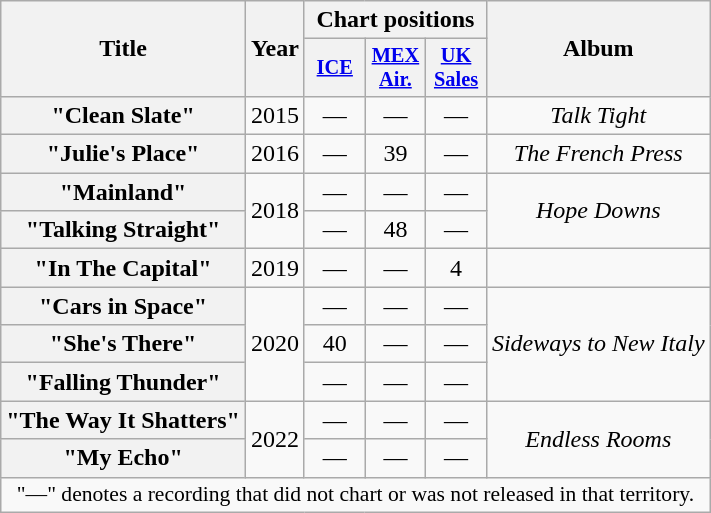<table class="wikitable plainrowheaders" style="text-align:center;" border="1">
<tr>
<th scope="col" rowspan="2">Title</th>
<th scope="col" rowspan="2">Year</th>
<th scope="col" colspan="3">Chart positions</th>
<th scope="col" rowspan="2">Album</th>
</tr>
<tr>
<th scope="col" style="width:2.5em;font-size:85%;"><a href='#'>ICE</a><br></th>
<th scope="col" style="width:2.5em;font-size:85%;"><a href='#'>MEX<br>Air.</a><br></th>
<th scope="col" style="width:2.5em;font-size:85%;"><a href='#'>UK<br>Sales</a><br></th>
</tr>
<tr>
<th scope="row">"Clean Slate"</th>
<td>2015</td>
<td>—</td>
<td>—</td>
<td>—</td>
<td><em>Talk Tight</em></td>
</tr>
<tr>
<th scope="row">"Julie's Place"</th>
<td>2016</td>
<td>—</td>
<td>39</td>
<td>—</td>
<td><em>The French Press</em></td>
</tr>
<tr>
<th scope="row">"Mainland"</th>
<td rowspan="2">2018</td>
<td>—</td>
<td>—</td>
<td>—</td>
<td rowspan="2"><em>Hope Downs</em></td>
</tr>
<tr>
<th scope="row">"Talking Straight"</th>
<td>—</td>
<td>48</td>
<td>—</td>
</tr>
<tr>
<th scope="row">"In The Capital"</th>
<td>2019</td>
<td>—</td>
<td>—</td>
<td>4</td>
<td></td>
</tr>
<tr>
<th scope="row">"Cars in Space"</th>
<td rowspan="3">2020</td>
<td>—</td>
<td>—</td>
<td>—</td>
<td rowspan="3"><em>Sideways to New Italy</em></td>
</tr>
<tr>
<th scope="row">"She's There"</th>
<td>40</td>
<td>—</td>
<td>—</td>
</tr>
<tr>
<th scope="row">"Falling Thunder"</th>
<td>—</td>
<td>—</td>
<td>—</td>
</tr>
<tr>
<th scope="row">"The Way It Shatters"</th>
<td rowspan="2">2022</td>
<td>—</td>
<td>—</td>
<td>—</td>
<td rowspan="2"><em>Endless Rooms</em></td>
</tr>
<tr>
<th scope="row">"My Echo"</th>
<td>—</td>
<td>—</td>
<td>—</td>
</tr>
<tr>
<td colspan="14" style="font-size:90%">"—" denotes a recording that did not chart or was not released in that territory.</td>
</tr>
</table>
